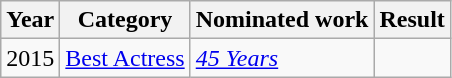<table class="wikitable sortable">
<tr>
<th>Year</th>
<th>Category</th>
<th>Nominated work</th>
<th>Result</th>
</tr>
<tr>
<td>2015</td>
<td><a href='#'>Best Actress</a></td>
<td><em><a href='#'>45 Years</a></em></td>
<td></td>
</tr>
</table>
